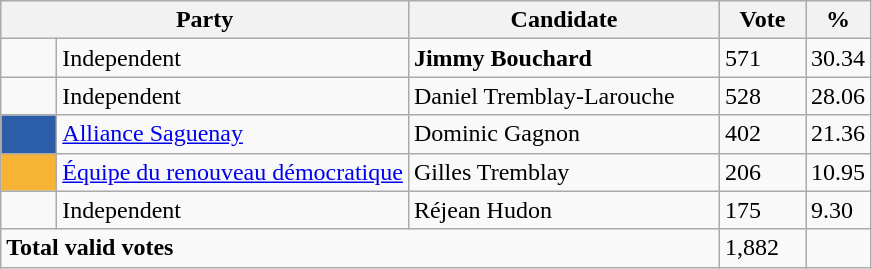<table class="wikitable">
<tr>
<th bgcolor="#DDDDFF" width="230px" colspan="2">Party</th>
<th bgcolor="#DDDDFF" width="200px">Candidate</th>
<th bgcolor="#DDDDFF" width="50px">Vote</th>
<th bgcolor="#DDDDFF" width="30px">%</th>
</tr>
<tr>
<td> </td>
<td>Independent</td>
<td><strong>Jimmy Bouchard</strong></td>
<td>571</td>
<td>30.34</td>
</tr>
<tr>
<td> </td>
<td>Independent</td>
<td>Daniel Tremblay-Larouche</td>
<td>528</td>
<td>28.06</td>
</tr>
<tr>
<td bgcolor=#2B5DA8 width="30px"> </td>
<td><a href='#'>Alliance Saguenay</a></td>
<td>Dominic Gagnon</td>
<td>402</td>
<td>21.36</td>
</tr>
<tr>
<td bgcolor=#F7B334 width="30px"> </td>
<td><a href='#'>Équipe du renouveau démocratique</a></td>
<td>Gilles Tremblay</td>
<td>206</td>
<td>10.95</td>
</tr>
<tr>
<td> </td>
<td>Independent</td>
<td>Réjean Hudon</td>
<td>175</td>
<td>9.30</td>
</tr>
<tr>
<td colspan="3"><strong>Total valid votes</strong></td>
<td>1,882</td>
<td></td>
</tr>
</table>
